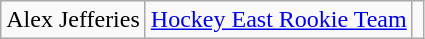<table class="wikitable">
<tr>
<td>Alex Jefferies</td>
<td><a href='#'>Hockey East Rookie Team</a></td>
<td></td>
</tr>
</table>
